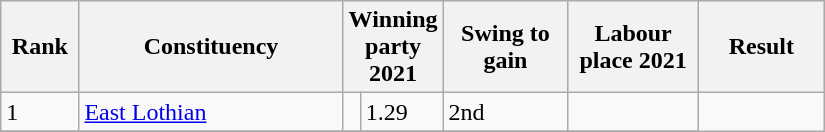<table class="wikitable" style="width:550px">
<tr>
<th style="width:50px;">Rank</th>
<th style="width:225px;">Constituency</th>
<th colspan="2" style="width:175px;">Winning party 2021</th>
<th style="width:100px;">Swing to gain</th>
<th style="width:100px;">Labour place 2021</th>
<th style="width:100px;">Result</th>
</tr>
<tr>
<td>1</td>
<td><a href='#'>East Lothian</a></td>
<td></td>
<td>1.29</td>
<td>2nd</td>
<td></td>
</tr>
<tr>
</tr>
</table>
